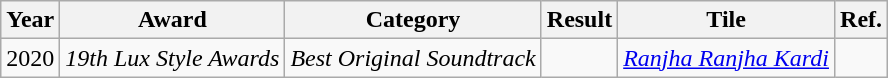<table class="wikitable">
<tr>
<th>Year</th>
<th>Award</th>
<th>Category</th>
<th>Result</th>
<th>Tile</th>
<th>Ref.</th>
</tr>
<tr>
<td>2020</td>
<td><em>19th Lux Style Awards</em></td>
<td><em>Best Original Soundtrack</em></td>
<td></td>
<td><em><a href='#'>Ranjha Ranjha Kardi</a></em></td>
<td></td>
</tr>
</table>
